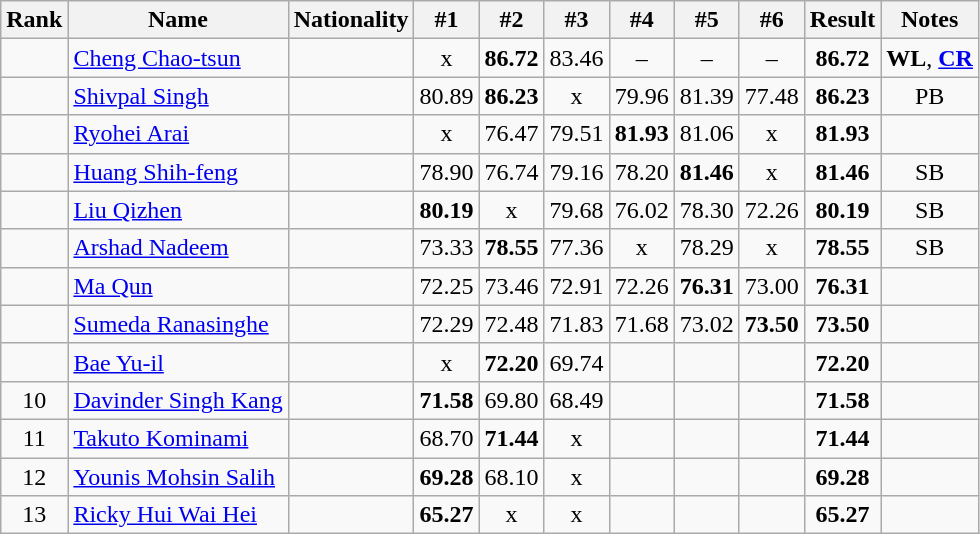<table class="wikitable sortable" style="text-align:center">
<tr>
<th>Rank</th>
<th>Name</th>
<th>Nationality</th>
<th>#1</th>
<th>#2</th>
<th>#3</th>
<th>#4</th>
<th>#5</th>
<th>#6</th>
<th>Result</th>
<th>Notes</th>
</tr>
<tr>
<td></td>
<td align=left><a href='#'>Cheng Chao-tsun</a></td>
<td align=left></td>
<td>x</td>
<td><strong>86.72</strong></td>
<td>83.46</td>
<td>–</td>
<td>–</td>
<td>–</td>
<td><strong>86.72</strong></td>
<td><strong>WL</strong>, <strong><a href='#'>CR</a></strong></td>
</tr>
<tr>
<td></td>
<td align=left><a href='#'>Shivpal Singh</a></td>
<td align=left></td>
<td>80.89</td>
<td><strong>86.23</strong></td>
<td>x</td>
<td>79.96</td>
<td>81.39</td>
<td>77.48</td>
<td><strong>86.23</strong></td>
<td>PB</td>
</tr>
<tr>
<td></td>
<td align=left><a href='#'>Ryohei Arai</a></td>
<td align=left></td>
<td>x</td>
<td>76.47</td>
<td>79.51</td>
<td><strong>81.93</strong></td>
<td>81.06</td>
<td>x</td>
<td><strong>81.93</strong></td>
<td></td>
</tr>
<tr>
<td></td>
<td align=left><a href='#'>Huang Shih-feng</a></td>
<td align=left></td>
<td>78.90</td>
<td>76.74</td>
<td>79.16</td>
<td>78.20</td>
<td><strong>81.46</strong></td>
<td>x</td>
<td><strong>81.46</strong></td>
<td>SB</td>
</tr>
<tr>
<td></td>
<td align=left><a href='#'>Liu Qizhen</a></td>
<td align=left></td>
<td><strong>80.19</strong></td>
<td>x</td>
<td>79.68</td>
<td>76.02</td>
<td>78.30</td>
<td>72.26</td>
<td><strong>80.19</strong></td>
<td>SB</td>
</tr>
<tr>
<td></td>
<td align=left><a href='#'>Arshad Nadeem</a></td>
<td align=left></td>
<td>73.33</td>
<td><strong>78.55</strong></td>
<td>77.36</td>
<td>x</td>
<td>78.29</td>
<td>x</td>
<td><strong>78.55</strong></td>
<td>SB</td>
</tr>
<tr>
<td></td>
<td align=left><a href='#'>Ma Qun</a></td>
<td align=left></td>
<td>72.25</td>
<td>73.46</td>
<td>72.91</td>
<td>72.26</td>
<td><strong>76.31</strong></td>
<td>73.00</td>
<td><strong>76.31</strong></td>
<td></td>
</tr>
<tr>
<td></td>
<td align=left><a href='#'>Sumeda Ranasinghe</a></td>
<td align=left></td>
<td>72.29</td>
<td>72.48</td>
<td>71.83</td>
<td>71.68</td>
<td>73.02</td>
<td><strong>73.50</strong></td>
<td><strong>73.50</strong></td>
<td></td>
</tr>
<tr>
<td></td>
<td align=left><a href='#'>Bae Yu-il</a></td>
<td align=left></td>
<td>x</td>
<td><strong>72.20</strong></td>
<td>69.74</td>
<td></td>
<td></td>
<td></td>
<td><strong>72.20</strong></td>
<td></td>
</tr>
<tr>
<td>10</td>
<td align=left><a href='#'>Davinder Singh Kang</a></td>
<td align=left></td>
<td><strong>71.58</strong></td>
<td>69.80</td>
<td>68.49</td>
<td></td>
<td></td>
<td></td>
<td><strong>71.58</strong></td>
<td></td>
</tr>
<tr>
<td>11</td>
<td align=left><a href='#'>Takuto Kominami</a></td>
<td align=left></td>
<td>68.70</td>
<td><strong>71.44</strong></td>
<td>x</td>
<td></td>
<td></td>
<td></td>
<td><strong>71.44</strong></td>
<td></td>
</tr>
<tr>
<td>12</td>
<td align=left><a href='#'>Younis Mohsin Salih</a></td>
<td align=left></td>
<td><strong>69.28</strong></td>
<td>68.10</td>
<td>x</td>
<td></td>
<td></td>
<td></td>
<td><strong>69.28</strong></td>
<td></td>
</tr>
<tr>
<td>13</td>
<td align=left><a href='#'>Ricky Hui Wai Hei</a></td>
<td align=left></td>
<td><strong>65.27</strong></td>
<td>x</td>
<td>x</td>
<td></td>
<td></td>
<td></td>
<td><strong>65.27</strong></td>
<td></td>
</tr>
</table>
